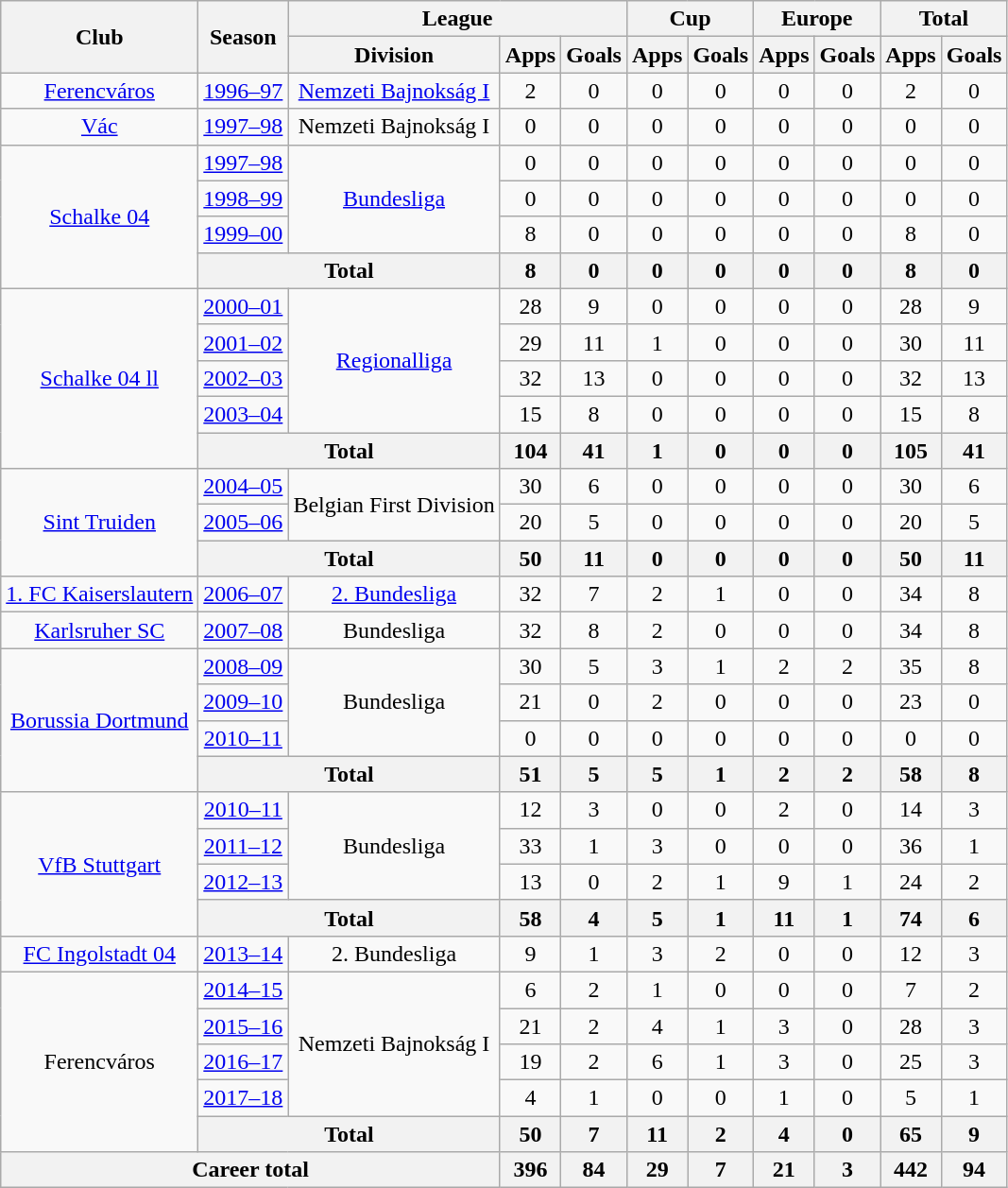<table class="wikitable" style="text-align:center">
<tr>
<th rowspan="2">Club</th>
<th rowspan="2">Season</th>
<th colspan="3">League</th>
<th colspan="2">Cup</th>
<th colspan="2">Europe</th>
<th colspan="2">Total</th>
</tr>
<tr>
<th>Division</th>
<th>Apps</th>
<th>Goals</th>
<th>Apps</th>
<th>Goals</th>
<th>Apps</th>
<th>Goals</th>
<th>Apps</th>
<th>Goals</th>
</tr>
<tr>
<td><a href='#'>Ferencváros</a></td>
<td><a href='#'>1996–97</a></td>
<td><a href='#'>Nemzeti Bajnokság I</a></td>
<td>2</td>
<td>0</td>
<td>0</td>
<td>0</td>
<td>0</td>
<td>0</td>
<td>2</td>
<td>0</td>
</tr>
<tr>
<td><a href='#'>Vác</a></td>
<td><a href='#'>1997–98</a></td>
<td>Nemzeti Bajnokság I</td>
<td>0</td>
<td>0</td>
<td>0</td>
<td>0</td>
<td>0</td>
<td>0</td>
<td>0</td>
<td>0</td>
</tr>
<tr>
<td rowspan="4"><a href='#'>Schalke 04</a></td>
<td><a href='#'>1997–98</a></td>
<td rowspan="3"><a href='#'>Bundesliga</a></td>
<td>0</td>
<td>0</td>
<td>0</td>
<td>0</td>
<td>0</td>
<td>0</td>
<td>0</td>
<td>0</td>
</tr>
<tr>
<td><a href='#'>1998–99</a></td>
<td>0</td>
<td>0</td>
<td>0</td>
<td>0</td>
<td>0</td>
<td>0</td>
<td>0</td>
<td>0</td>
</tr>
<tr>
<td><a href='#'>1999–00</a></td>
<td>8</td>
<td>0</td>
<td>0</td>
<td>0</td>
<td>0</td>
<td>0</td>
<td>8</td>
<td>0</td>
</tr>
<tr>
<th colspan="2">Total</th>
<th>8</th>
<th>0</th>
<th>0</th>
<th>0</th>
<th>0</th>
<th>0</th>
<th>8</th>
<th>0</th>
</tr>
<tr>
<td rowspan="5"><a href='#'>Schalke 04 ll</a></td>
<td><a href='#'>2000–01</a></td>
<td rowspan="4"><a href='#'>Regionalliga</a></td>
<td>28</td>
<td>9</td>
<td>0</td>
<td>0</td>
<td>0</td>
<td>0</td>
<td>28</td>
<td>9</td>
</tr>
<tr>
<td><a href='#'>2001–02</a></td>
<td>29</td>
<td>11</td>
<td>1</td>
<td>0</td>
<td>0</td>
<td>0</td>
<td>30</td>
<td>11</td>
</tr>
<tr>
<td><a href='#'>2002–03</a></td>
<td>32</td>
<td>13</td>
<td>0</td>
<td>0</td>
<td>0</td>
<td>0</td>
<td>32</td>
<td>13</td>
</tr>
<tr>
<td><a href='#'>2003–04</a></td>
<td>15</td>
<td>8</td>
<td>0</td>
<td>0</td>
<td>0</td>
<td>0</td>
<td>15</td>
<td>8</td>
</tr>
<tr>
<th colspan="2">Total</th>
<th>104</th>
<th>41</th>
<th>1</th>
<th>0</th>
<th>0</th>
<th>0</th>
<th>105</th>
<th>41</th>
</tr>
<tr>
<td rowspan="3"><a href='#'>Sint Truiden</a></td>
<td><a href='#'>2004–05</a></td>
<td rowspan="2">Belgian First Division</td>
<td>30</td>
<td>6</td>
<td>0</td>
<td>0</td>
<td>0</td>
<td>0</td>
<td>30</td>
<td>6</td>
</tr>
<tr>
<td><a href='#'>2005–06</a></td>
<td>20</td>
<td>5</td>
<td>0</td>
<td>0</td>
<td>0</td>
<td>0</td>
<td>20</td>
<td>5</td>
</tr>
<tr>
<th colspan="2">Total</th>
<th>50</th>
<th>11</th>
<th>0</th>
<th>0</th>
<th>0</th>
<th>0</th>
<th>50</th>
<th>11</th>
</tr>
<tr>
<td><a href='#'>1. FC Kaiserslautern</a></td>
<td><a href='#'>2006–07</a></td>
<td><a href='#'>2. Bundesliga</a></td>
<td>32</td>
<td>7</td>
<td>2</td>
<td>1</td>
<td>0</td>
<td>0</td>
<td>34</td>
<td>8</td>
</tr>
<tr>
<td><a href='#'>Karlsruher SC</a></td>
<td><a href='#'>2007–08</a></td>
<td>Bundesliga</td>
<td>32</td>
<td>8</td>
<td>2</td>
<td>0</td>
<td>0</td>
<td>0</td>
<td>34</td>
<td>8</td>
</tr>
<tr>
<td rowspan="4"><a href='#'>Borussia Dortmund</a></td>
<td><a href='#'>2008–09</a></td>
<td rowspan="3">Bundesliga</td>
<td>30</td>
<td>5</td>
<td>3</td>
<td>1</td>
<td>2</td>
<td>2</td>
<td>35</td>
<td>8</td>
</tr>
<tr>
<td><a href='#'>2009–10</a></td>
<td>21</td>
<td>0</td>
<td>2</td>
<td>0</td>
<td>0</td>
<td>0</td>
<td>23</td>
<td>0</td>
</tr>
<tr>
<td><a href='#'>2010–11</a></td>
<td>0</td>
<td>0</td>
<td>0</td>
<td>0</td>
<td>0</td>
<td>0</td>
<td>0</td>
<td>0</td>
</tr>
<tr>
<th colspan="2">Total</th>
<th>51</th>
<th>5</th>
<th>5</th>
<th>1</th>
<th>2</th>
<th>2</th>
<th>58</th>
<th>8</th>
</tr>
<tr>
<td rowspan="4"><a href='#'>VfB Stuttgart</a></td>
<td><a href='#'>2010–11</a></td>
<td rowspan="3">Bundesliga</td>
<td>12</td>
<td>3</td>
<td>0</td>
<td>0</td>
<td>2</td>
<td>0</td>
<td>14</td>
<td>3</td>
</tr>
<tr>
<td><a href='#'>2011–12</a></td>
<td>33</td>
<td>1</td>
<td>3</td>
<td>0</td>
<td>0</td>
<td>0</td>
<td>36</td>
<td>1</td>
</tr>
<tr>
<td><a href='#'>2012–13</a></td>
<td>13</td>
<td>0</td>
<td>2</td>
<td>1</td>
<td>9</td>
<td>1</td>
<td>24</td>
<td>2</td>
</tr>
<tr>
<th colspan="2">Total</th>
<th>58</th>
<th>4</th>
<th>5</th>
<th>1</th>
<th>11</th>
<th>1</th>
<th>74</th>
<th>6</th>
</tr>
<tr>
<td><a href='#'>FC Ingolstadt 04</a></td>
<td><a href='#'>2013–14</a></td>
<td>2. Bundesliga</td>
<td>9</td>
<td>1</td>
<td>3</td>
<td>2</td>
<td>0</td>
<td>0</td>
<td>12</td>
<td>3</td>
</tr>
<tr>
<td rowspan="5">Ferencváros</td>
<td><a href='#'>2014–15</a></td>
<td rowspan="4">Nemzeti Bajnokság I</td>
<td>6</td>
<td>2</td>
<td>1</td>
<td>0</td>
<td>0</td>
<td>0</td>
<td>7</td>
<td>2</td>
</tr>
<tr>
<td><a href='#'>2015–16</a></td>
<td>21</td>
<td>2</td>
<td>4</td>
<td>1</td>
<td>3</td>
<td>0</td>
<td>28</td>
<td>3</td>
</tr>
<tr>
<td><a href='#'>2016–17</a></td>
<td>19</td>
<td>2</td>
<td>6</td>
<td>1</td>
<td>3</td>
<td>0</td>
<td>25</td>
<td>3</td>
</tr>
<tr>
<td><a href='#'>2017–18</a></td>
<td>4</td>
<td>1</td>
<td>0</td>
<td>0</td>
<td>1</td>
<td>0</td>
<td>5</td>
<td>1</td>
</tr>
<tr>
<th colspan="2">Total</th>
<th>50</th>
<th>7</th>
<th>11</th>
<th>2</th>
<th>4</th>
<th>0</th>
<th>65</th>
<th>9</th>
</tr>
<tr>
<th colspan="3">Career total</th>
<th>396</th>
<th>84</th>
<th>29</th>
<th>7</th>
<th>21</th>
<th>3</th>
<th>442</th>
<th>94</th>
</tr>
</table>
